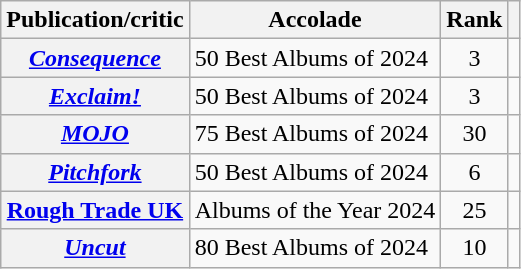<table class="wikitable sortable plainrowheaders">
<tr>
<th scope="col">Publication/critic</th>
<th scope="col">Accolade</th>
<th scope="col">Rank</th>
<th scope="col" class="unsortable"></th>
</tr>
<tr>
<th scope="row"><em><a href='#'>Consequence</a></em></th>
<td>50 Best Albums of 2024</td>
<td style="text-align: center;">3</td>
<td style="text-align: center;"></td>
</tr>
<tr>
<th scope="row"><em><a href='#'>Exclaim!</a></em></th>
<td>50 Best Albums of 2024</td>
<td style="text-align: center;">3</td>
<td style="text-align: center;"></td>
</tr>
<tr>
<th scope="row"><em><a href='#'>MOJO</a></em></th>
<td>75 Best Albums of 2024</td>
<td style="text-align: center;">30</td>
<td style="text-align: center;"></td>
</tr>
<tr>
<th scope="row"><em><a href='#'>Pitchfork</a></em></th>
<td>50 Best Albums of 2024</td>
<td style="text-align: center;">6</td>
<td style="text-align: center;"></td>
</tr>
<tr>
<th scope="row"><a href='#'>Rough Trade UK</a></th>
<td>Albums of the Year 2024</td>
<td style="text-align: center;">25</td>
<td style="text-align: center;"></td>
</tr>
<tr>
<th scope="row"><em><a href='#'>Uncut</a></em></th>
<td>80 Best Albums of 2024</td>
<td style="text-align: center;">10</td>
<td style="text-align: center;"></td>
</tr>
</table>
